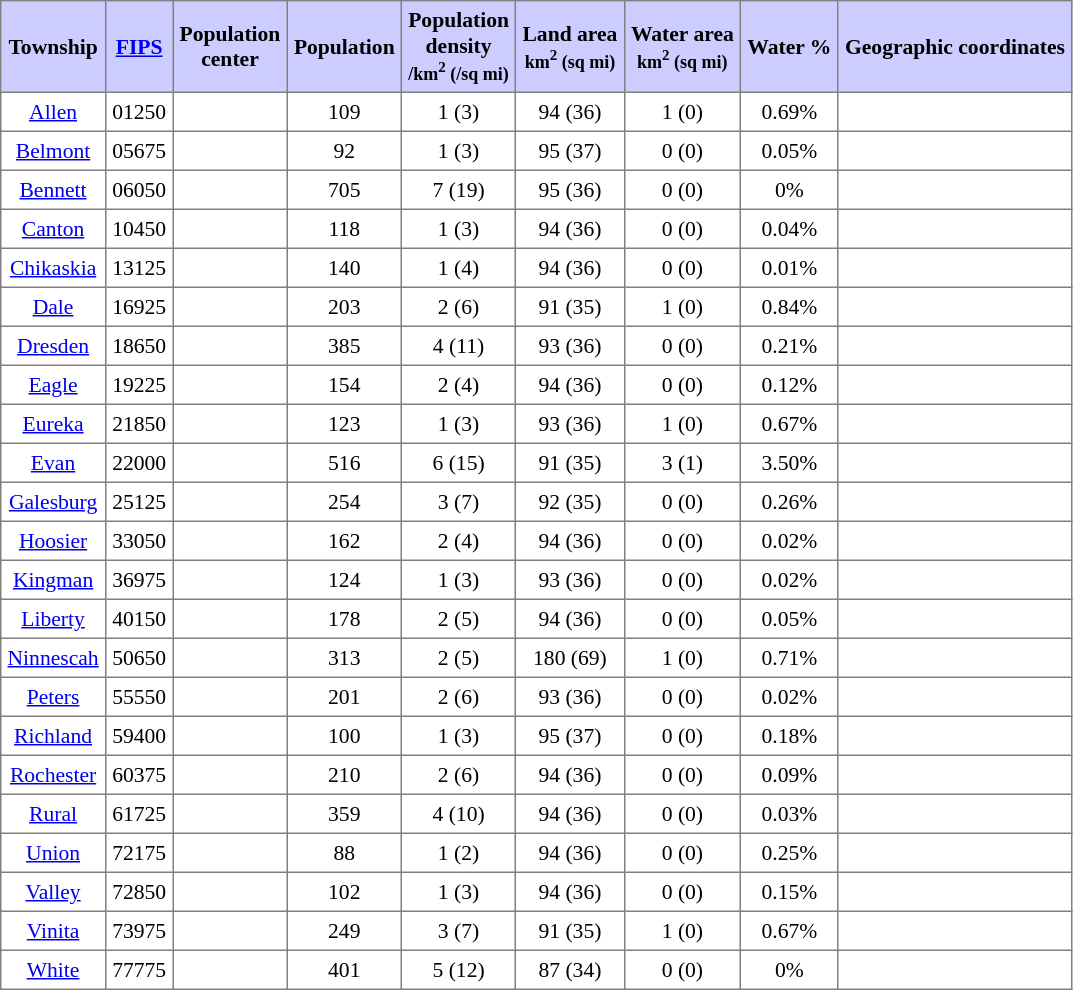<table class="toccolours" border=1 cellspacing=0 cellpadding=4 style="text-align:center; border-collapse:collapse; font-size:90%;">
<tr style="background:#ccccff">
<th>Township</th>
<th><a href='#'>FIPS</a></th>
<th>Population<br>center</th>
<th>Population</th>
<th>Population<br>density<br><small>/km<sup>2</sup> (/sq mi)</small></th>
<th>Land area<br><small>km<sup>2</sup> (sq mi)</small></th>
<th>Water area<br><small>km<sup>2</sup> (sq mi)</small></th>
<th>Water %</th>
<th>Geographic coordinates</th>
</tr>
<tr>
<td><a href='#'>Allen</a></td>
<td>01250</td>
<td></td>
<td>109</td>
<td>1 (3)</td>
<td>94 (36)</td>
<td>1 (0)</td>
<td>0.69%</td>
<td></td>
</tr>
<tr>
<td><a href='#'>Belmont</a></td>
<td>05675</td>
<td></td>
<td>92</td>
<td>1 (3)</td>
<td>95 (37)</td>
<td>0 (0)</td>
<td>0.05%</td>
<td></td>
</tr>
<tr>
<td><a href='#'>Bennett</a></td>
<td>06050</td>
<td></td>
<td>705</td>
<td>7 (19)</td>
<td>95 (36)</td>
<td>0 (0)</td>
<td>0%</td>
<td></td>
</tr>
<tr>
<td><a href='#'>Canton</a></td>
<td>10450</td>
<td></td>
<td>118</td>
<td>1 (3)</td>
<td>94 (36)</td>
<td>0 (0)</td>
<td>0.04%</td>
<td></td>
</tr>
<tr>
<td><a href='#'>Chikaskia</a></td>
<td>13125</td>
<td></td>
<td>140</td>
<td>1 (4)</td>
<td>94 (36)</td>
<td>0 (0)</td>
<td>0.01%</td>
<td></td>
</tr>
<tr>
<td><a href='#'>Dale</a></td>
<td>16925</td>
<td></td>
<td>203</td>
<td>2 (6)</td>
<td>91 (35)</td>
<td>1 (0)</td>
<td>0.84%</td>
<td></td>
</tr>
<tr>
<td><a href='#'>Dresden</a></td>
<td>18650</td>
<td></td>
<td>385</td>
<td>4 (11)</td>
<td>93 (36)</td>
<td>0 (0)</td>
<td>0.21%</td>
<td></td>
</tr>
<tr>
<td><a href='#'>Eagle</a></td>
<td>19225</td>
<td></td>
<td>154</td>
<td>2 (4)</td>
<td>94 (36)</td>
<td>0 (0)</td>
<td>0.12%</td>
<td></td>
</tr>
<tr>
<td><a href='#'>Eureka</a></td>
<td>21850</td>
<td></td>
<td>123</td>
<td>1 (3)</td>
<td>93 (36)</td>
<td>1 (0)</td>
<td>0.67%</td>
<td></td>
</tr>
<tr>
<td><a href='#'>Evan</a></td>
<td>22000</td>
<td></td>
<td>516</td>
<td>6 (15)</td>
<td>91 (35)</td>
<td>3 (1)</td>
<td>3.50%</td>
<td></td>
</tr>
<tr>
<td><a href='#'>Galesburg</a></td>
<td>25125</td>
<td></td>
<td>254</td>
<td>3 (7)</td>
<td>92 (35)</td>
<td>0 (0)</td>
<td>0.26%</td>
<td></td>
</tr>
<tr>
<td><a href='#'>Hoosier</a></td>
<td>33050</td>
<td></td>
<td>162</td>
<td>2 (4)</td>
<td>94 (36)</td>
<td>0 (0)</td>
<td>0.02%</td>
<td></td>
</tr>
<tr>
<td><a href='#'>Kingman</a></td>
<td>36975</td>
<td></td>
<td>124</td>
<td>1 (3)</td>
<td>93 (36)</td>
<td>0 (0)</td>
<td>0.02%</td>
<td></td>
</tr>
<tr>
<td><a href='#'>Liberty</a></td>
<td>40150</td>
<td></td>
<td>178</td>
<td>2 (5)</td>
<td>94 (36)</td>
<td>0 (0)</td>
<td>0.05%</td>
<td></td>
</tr>
<tr>
<td><a href='#'>Ninnescah</a></td>
<td>50650</td>
<td></td>
<td>313</td>
<td>2 (5)</td>
<td>180 (69)</td>
<td>1 (0)</td>
<td>0.71%</td>
<td></td>
</tr>
<tr>
<td><a href='#'>Peters</a></td>
<td>55550</td>
<td></td>
<td>201</td>
<td>2 (6)</td>
<td>93 (36)</td>
<td>0 (0)</td>
<td>0.02%</td>
<td></td>
</tr>
<tr>
<td><a href='#'>Richland</a></td>
<td>59400</td>
<td></td>
<td>100</td>
<td>1 (3)</td>
<td>95 (37)</td>
<td>0 (0)</td>
<td>0.18%</td>
<td></td>
</tr>
<tr>
<td><a href='#'>Rochester</a></td>
<td>60375</td>
<td></td>
<td>210</td>
<td>2 (6)</td>
<td>94 (36)</td>
<td>0 (0)</td>
<td>0.09%</td>
<td></td>
</tr>
<tr>
<td><a href='#'>Rural</a></td>
<td>61725</td>
<td></td>
<td>359</td>
<td>4 (10)</td>
<td>94 (36)</td>
<td>0 (0)</td>
<td>0.03%</td>
<td></td>
</tr>
<tr>
<td><a href='#'>Union</a></td>
<td>72175</td>
<td></td>
<td>88</td>
<td>1 (2)</td>
<td>94 (36)</td>
<td>0 (0)</td>
<td>0.25%</td>
<td></td>
</tr>
<tr>
<td><a href='#'>Valley</a></td>
<td>72850</td>
<td></td>
<td>102</td>
<td>1 (3)</td>
<td>94 (36)</td>
<td>0 (0)</td>
<td>0.15%</td>
<td></td>
</tr>
<tr>
<td><a href='#'>Vinita</a></td>
<td>73975</td>
<td></td>
<td>249</td>
<td>3 (7)</td>
<td>91 (35)</td>
<td>1 (0)</td>
<td>0.67%</td>
<td></td>
</tr>
<tr>
<td><a href='#'>White</a></td>
<td>77775</td>
<td></td>
<td>401</td>
<td>5 (12)</td>
<td>87 (34)</td>
<td>0 (0)</td>
<td>0%</td>
<td></td>
</tr>
</table>
